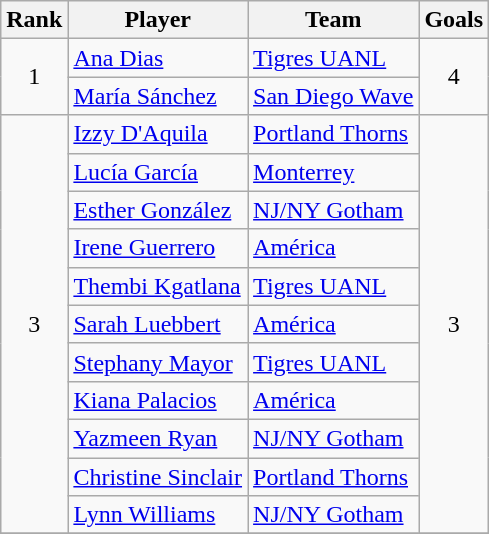<table class="wikitable" style="text-align:center">
<tr>
<th>Rank</th>
<th>Player</th>
<th>Team</th>
<th>Goals</th>
</tr>
<tr>
<td rowspan="2">1</td>
<td style="text-align:left"> <a href='#'>Ana Dias</a></td>
<td style="text-align:left"> <a href='#'>Tigres UANL</a></td>
<td rowspan="2">4</td>
</tr>
<tr>
<td style="text-align:left"> <a href='#'>María Sánchez</a></td>
<td style="text-align:left"> <a href='#'>San Diego Wave</a></td>
</tr>
<tr>
<td rowspan="11">3</td>
<td style="text-align:left"> <a href='#'>Izzy D'Aquila</a></td>
<td style="text-align:left"> <a href='#'>Portland Thorns</a></td>
<td rowspan="11">3</td>
</tr>
<tr>
<td style="text-align:left"> <a href='#'>Lucía García</a></td>
<td style="text-align:left"> <a href='#'>Monterrey</a></td>
</tr>
<tr>
<td style="text-align:left"> <a href='#'>Esther González</a></td>
<td style="text-align:left"> <a href='#'>NJ/NY Gotham</a></td>
</tr>
<tr>
<td style="text-align:left"> <a href='#'>Irene Guerrero</a></td>
<td style="text-align:left"> <a href='#'>América</a></td>
</tr>
<tr>
<td style="text-align:left"> <a href='#'>Thembi Kgatlana</a></td>
<td style="text-align:left"> <a href='#'>Tigres UANL</a></td>
</tr>
<tr>
<td style="text-align:left"> <a href='#'>Sarah Luebbert</a></td>
<td style="text-align:left"> <a href='#'>América</a></td>
</tr>
<tr>
<td style="text-align:left"> <a href='#'>Stephany Mayor</a></td>
<td style="text-align:left"> <a href='#'>Tigres UANL</a></td>
</tr>
<tr>
<td style="text-align:left"> <a href='#'>Kiana Palacios</a></td>
<td style="text-align:left"> <a href='#'>América</a></td>
</tr>
<tr>
<td style="text-align:left"> <a href='#'>Yazmeen Ryan</a></td>
<td style="text-align:left"> <a href='#'>NJ/NY Gotham</a></td>
</tr>
<tr>
<td style="text-align:left"> <a href='#'>Christine Sinclair</a></td>
<td style="text-align:left"> <a href='#'>Portland Thorns</a></td>
</tr>
<tr>
<td style="text-align:left"> <a href='#'>Lynn Williams</a></td>
<td style="text-align:left"> <a href='#'>NJ/NY Gotham</a></td>
</tr>
<tr>
</tr>
</table>
